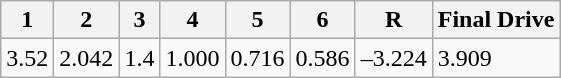<table class="wikitable" border="1">
<tr>
<th>1</th>
<th>2</th>
<th>3</th>
<th>4</th>
<th>5</th>
<th>6</th>
<th>R</th>
<th>Final Drive</th>
</tr>
<tr>
<td>3.52</td>
<td>2.042</td>
<td>1.4</td>
<td>1.000</td>
<td>0.716</td>
<td>0.586</td>
<td>–3.224</td>
<td>3.909</td>
</tr>
</table>
